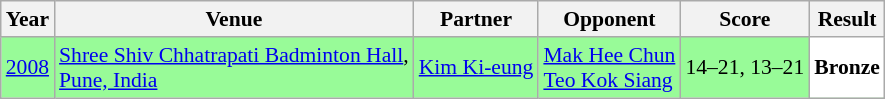<table class="sortable wikitable" style="font-size: 90%;">
<tr>
<th>Year</th>
<th>Venue</th>
<th>Partner</th>
<th>Opponent</th>
<th>Score</th>
<th>Result</th>
</tr>
<tr style="background:#98FB98">
<td align="center"><a href='#'>2008</a></td>
<td align="left"><a href='#'>Shree Shiv Chhatrapati Badminton Hall</a>,<br><a href='#'>Pune, India</a></td>
<td align="left"> <a href='#'>Kim Ki-eung</a></td>
<td align="left"> <a href='#'>Mak Hee Chun</a> <br>  <a href='#'>Teo Kok Siang</a></td>
<td align="left">14–21, 13–21</td>
<td style="text-align:left; background:white"> <strong>Bronze</strong></td>
</tr>
</table>
